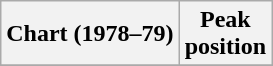<table class="wikitable plainrowheaders" style="text-align:center">
<tr>
<th scope="col">Chart (1978–79)</th>
<th scope="col">Peak<br>position</th>
</tr>
<tr>
</tr>
</table>
